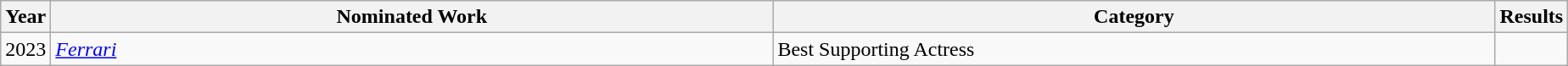<table class="wikitable">
<tr>
<th scope="col" style="width":1em;">Year</th>
<th scope="col" style="width:35em;">Nominated Work</th>
<th scope="col" style="width:35em;">Category</th>
<th scope="col" style="width:1em;">Results</th>
</tr>
<tr>
<td>2023</td>
<td><em><a href='#'>Ferrari</a></em></td>
<td>Best Supporting Actress</td>
<td></td>
</tr>
</table>
